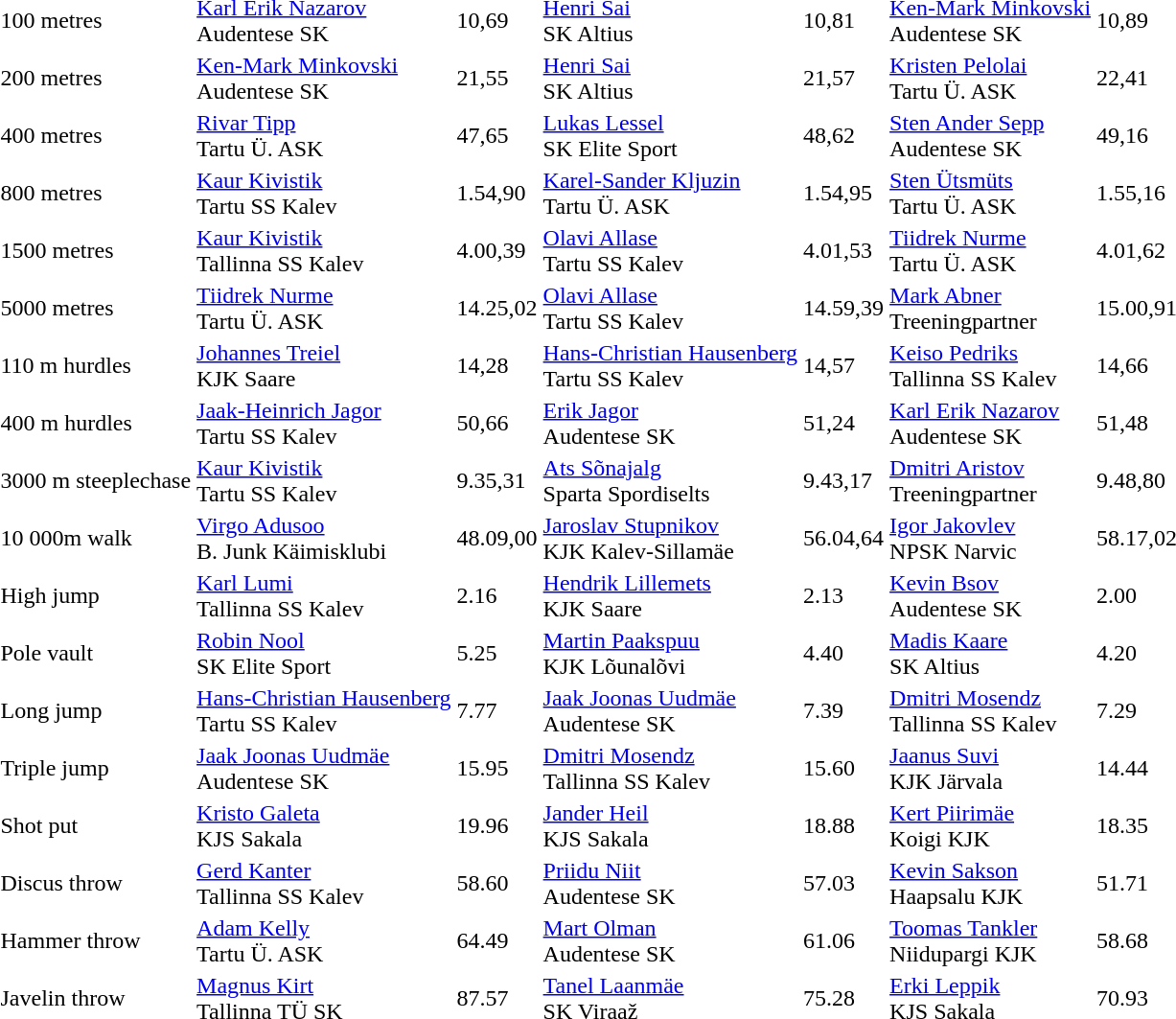<table>
<tr>
<td>100 metres</td>
<td><a href='#'>Karl Erik Nazarov</a><br>Audentese SK</td>
<td>10,69</td>
<td><a href='#'>Henri Sai</a><br>SK Altius</td>
<td>10,81</td>
<td><a href='#'>Ken-Mark Minkovski</a><br>Audentese SK</td>
<td>10,89</td>
</tr>
<tr>
<td>200 metres</td>
<td><a href='#'>Ken-Mark Minkovski</a><br>Audentese SK</td>
<td>21,55</td>
<td><a href='#'>Henri Sai</a><br>SK Altius</td>
<td>21,57</td>
<td><a href='#'>Kristen Pelolai</a><br>Tartu Ü. ASK</td>
<td>22,41</td>
</tr>
<tr>
<td>400 metres</td>
<td><a href='#'>Rivar Tipp</a><br>Tartu Ü. ASK</td>
<td>47,65</td>
<td><a href='#'>Lukas Lessel</a><br>SK Elite Sport</td>
<td>48,62</td>
<td><a href='#'>Sten Ander Sepp</a><br>Audentese SK</td>
<td>49,16</td>
</tr>
<tr>
<td>800 metres</td>
<td><a href='#'>Kaur Kivistik</a><br>Tartu SS Kalev</td>
<td>1.54,90</td>
<td><a href='#'>Karel-Sander Kljuzin</a><br>Tartu Ü. ASK</td>
<td>1.54,95</td>
<td><a href='#'>Sten Ütsmüts</a><br>Tartu Ü. ASK</td>
<td>1.55,16</td>
</tr>
<tr>
<td>1500 metres</td>
<td><a href='#'>Kaur Kivistik</a><br>Tallinna SS Kalev</td>
<td>4.00,39</td>
<td><a href='#'>Olavi Allase</a><br>Tartu SS Kalev</td>
<td>4.01,53</td>
<td><a href='#'>Tiidrek Nurme</a><br>Tartu Ü. ASK</td>
<td>4.01,62</td>
</tr>
<tr>
<td>5000 metres</td>
<td><a href='#'>Tiidrek Nurme</a><br>Tartu Ü. ASK</td>
<td>14.25,02</td>
<td><a href='#'>Olavi Allase</a><br>Tartu SS Kalev</td>
<td>14.59,39</td>
<td><a href='#'>Mark Abner</a><br>Treeningpartner</td>
<td>15.00,91</td>
</tr>
<tr>
<td>110 m hurdles</td>
<td><a href='#'>Johannes Treiel</a><br>KJK Saare</td>
<td>14,28</td>
<td><a href='#'>Hans-Christian Hausenberg</a><br>Tartu SS Kalev</td>
<td>14,57</td>
<td><a href='#'>Keiso Pedriks</a><br>Tallinna SS Kalev</td>
<td>14,66</td>
</tr>
<tr>
<td>400 m hurdles</td>
<td><a href='#'>Jaak-Heinrich Jagor</a><br>Tartu SS Kalev</td>
<td>50,66</td>
<td><a href='#'>Erik Jagor</a><br>Audentese SK</td>
<td>51,24</td>
<td><a href='#'>Karl Erik Nazarov</a><br>Audentese SK</td>
<td>51,48</td>
</tr>
<tr>
<td>3000 m steeplechase</td>
<td><a href='#'>Kaur Kivistik</a><br>Tartu SS Kalev</td>
<td>9.35,31</td>
<td><a href='#'>Ats Sõnajalg</a><br>Sparta Spordiselts</td>
<td>9.43,17</td>
<td><a href='#'>Dmitri Aristov</a><br>Treeningpartner</td>
<td>9.48,80</td>
</tr>
<tr>
<td>10 000m walk</td>
<td><a href='#'>Virgo Adusoo</a><br>B. Junk Käimisklubi</td>
<td>48.09,00</td>
<td><a href='#'>Jaroslav Stupnikov</a><br>KJK Kalev-Sillamäe</td>
<td>56.04,64</td>
<td><a href='#'>Igor Jakovlev</a><br>NPSK Narvic</td>
<td>58.17,02</td>
</tr>
<tr>
<td>High jump</td>
<td><a href='#'>Karl Lumi</a><br>Tallinna SS Kalev</td>
<td>2.16</td>
<td><a href='#'>Hendrik Lillemets</a><br>KJK Saare</td>
<td>2.13</td>
<td><a href='#'>Kevin Bsov</a><br>Audentese SK</td>
<td>2.00</td>
</tr>
<tr>
<td>Pole vault</td>
<td><a href='#'>Robin Nool</a><br>SK Elite Sport</td>
<td>5.25</td>
<td><a href='#'>Martin Paakspuu</a><br>KJK Lõunalõvi</td>
<td>4.40</td>
<td><a href='#'>Madis Kaare</a><br>SK Altius</td>
<td>4.20</td>
</tr>
<tr>
<td>Long jump</td>
<td><a href='#'>Hans-Christian Hausenberg</a><br>Tartu SS Kalev</td>
<td>7.77</td>
<td><a href='#'>Jaak Joonas Uudmäe</a><br>Audentese SK</td>
<td>7.39</td>
<td><a href='#'>Dmitri Mosendz</a><br>Tallinna SS Kalev</td>
<td>7.29</td>
</tr>
<tr>
<td>Triple jump</td>
<td><a href='#'>Jaak Joonas Uudmäe</a><br>Audentese SK</td>
<td>15.95</td>
<td><a href='#'>Dmitri Mosendz</a><br>Tallinna SS Kalev</td>
<td>15.60</td>
<td><a href='#'>Jaanus Suvi</a><br>KJK Järvala</td>
<td>14.44</td>
</tr>
<tr>
<td>Shot put</td>
<td><a href='#'>Kristo Galeta</a><br>KJS Sakala</td>
<td>19.96</td>
<td><a href='#'>Jander Heil</a><br>KJS Sakala</td>
<td>18.88</td>
<td><a href='#'>Kert Piirimäe</a><br>Koigi KJK</td>
<td>18.35</td>
</tr>
<tr>
<td>Discus throw</td>
<td><a href='#'>Gerd Kanter</a><br>Tallinna SS Kalev</td>
<td>58.60</td>
<td><a href='#'>Priidu Niit</a><br>Audentese SK</td>
<td>57.03</td>
<td><a href='#'>Kevin Sakson</a><br>Haapsalu KJK</td>
<td>51.71</td>
</tr>
<tr>
<td>Hammer throw</td>
<td><a href='#'>Adam Kelly</a><br>Tartu Ü. ASK</td>
<td>64.49</td>
<td><a href='#'>Mart Olman</a><br>Audentese SK</td>
<td>61.06</td>
<td><a href='#'>Toomas Tankler</a><br>Niidupargi KJK</td>
<td>58.68</td>
</tr>
<tr>
<td>Javelin throw</td>
<td><a href='#'>Magnus Kirt</a><br>Tallinna TÜ SK</td>
<td>87.57</td>
<td><a href='#'>Tanel Laanmäe</a><br>SK Viraaž</td>
<td>75.28</td>
<td><a href='#'>Erki Leppik</a><br>KJS Sakala</td>
<td>70.93</td>
</tr>
</table>
